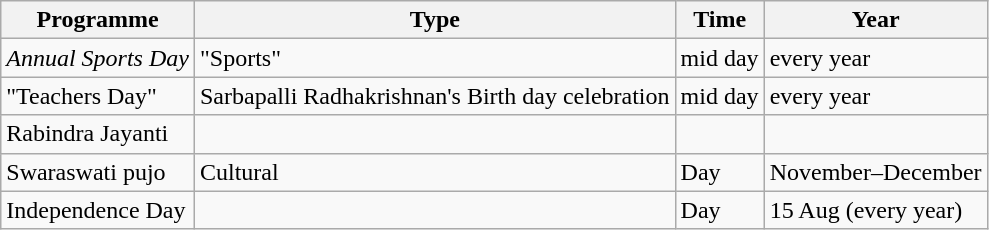<table class="wikitable">
<tr>
<th>Programme</th>
<th>Type</th>
<th>Time</th>
<th>Year</th>
</tr>
<tr>
<td><em>Annual Sports Day</em></td>
<td>"Sports"</td>
<td>mid day</td>
<td>every year</td>
</tr>
<tr>
<td>"Teachers Day"</td>
<td>Sarbapalli Radhakrishnan's Birth day celebration</td>
<td>mid day</td>
<td>every year</td>
</tr>
<tr>
<td>Rabindra Jayanti</td>
<td></td>
<td></td>
<td></td>
</tr>
<tr>
<td>Swaraswati pujo</td>
<td>Cultural</td>
<td>Day</td>
<td>November–December</td>
</tr>
<tr>
<td>Independence Day</td>
<td></td>
<td>Day</td>
<td>15 Aug (every year)</td>
</tr>
</table>
